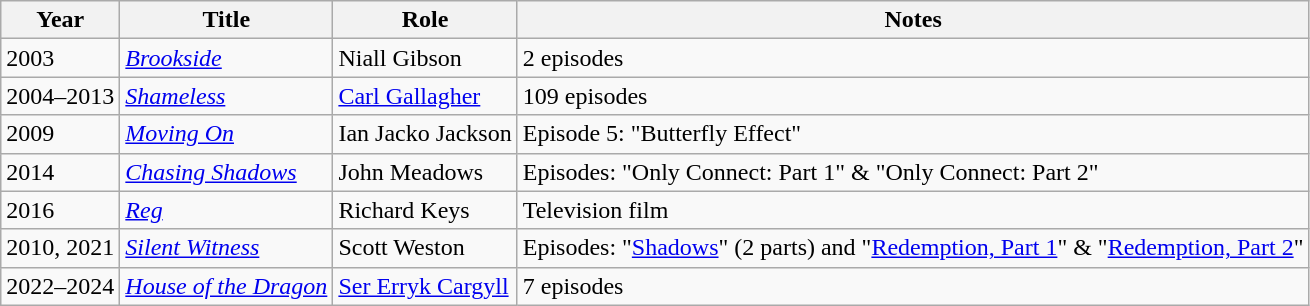<table class="wikitable sortable">
<tr>
<th>Year</th>
<th>Title</th>
<th>Role</th>
<th>Notes</th>
</tr>
<tr>
<td>2003</td>
<td><em><a href='#'>Brookside</a></em></td>
<td>Niall Gibson</td>
<td>2 episodes</td>
</tr>
<tr>
<td>2004–2013</td>
<td><em><a href='#'>Shameless</a></em></td>
<td><a href='#'>Carl Gallagher</a></td>
<td>109 episodes</td>
</tr>
<tr>
<td>2009</td>
<td><em><a href='#'>Moving On</a></em></td>
<td>Ian Jacko Jackson</td>
<td>Episode 5: "Butterfly Effect"</td>
</tr>
<tr>
<td>2014</td>
<td><em><a href='#'>Chasing Shadows</a></em></td>
<td>John Meadows</td>
<td>Episodes: "Only Connect: Part 1" & "Only Connect: Part 2"</td>
</tr>
<tr>
<td>2016</td>
<td><em><a href='#'>Reg</a></em></td>
<td>Richard Keys</td>
<td>Television film</td>
</tr>
<tr>
<td>2010, 2021</td>
<td><em><a href='#'>Silent Witness</a></em></td>
<td>Scott Weston</td>
<td>Episodes: "<a href='#'>Shadows</a>" (2 parts) and "<a href='#'>Redemption, Part 1</a>" & "<a href='#'>Redemption, Part 2</a>"</td>
</tr>
<tr>
<td>2022–2024</td>
<td><em><a href='#'>House of the Dragon</a></em></td>
<td><a href='#'>Ser Erryk Cargyll</a></td>
<td>7 episodes</td>
</tr>
</table>
